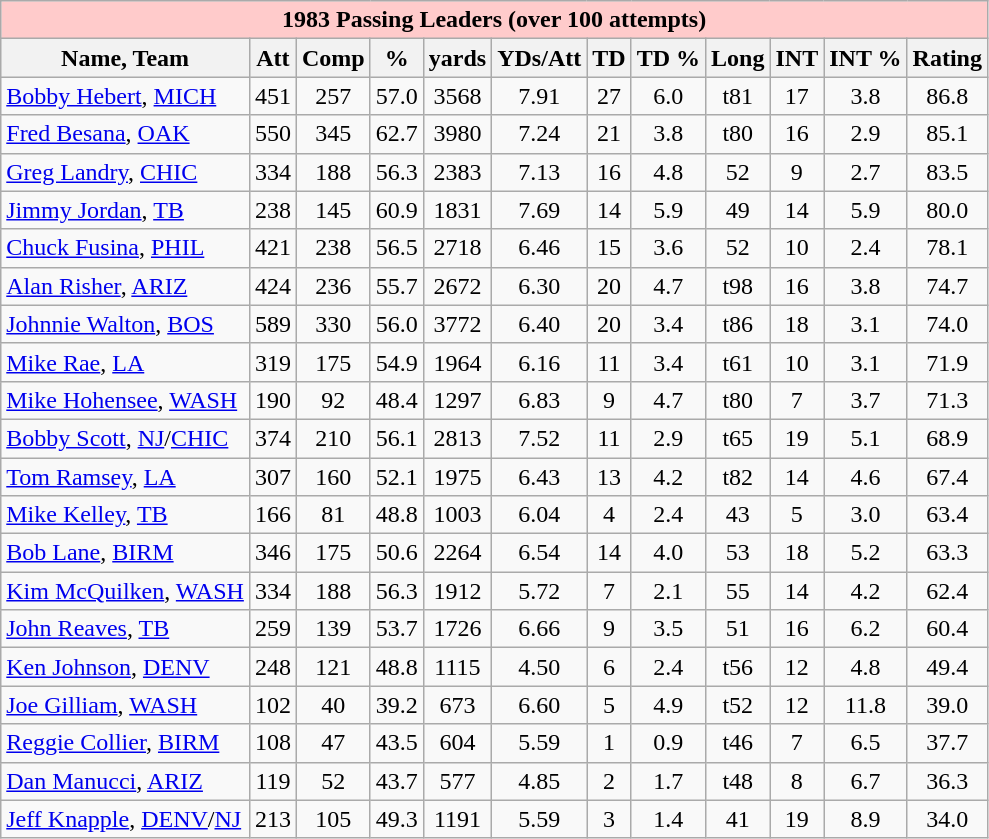<table class="wikitable">
<tr style="background:#ffcbcb;">
<td colspan="12" style="text-align:center;"><strong>1983 Passing Leaders (over 100 attempts)</strong></td>
</tr>
<tr style="background:#efefef;">
<th>Name, Team</th>
<th>Att</th>
<th>Comp</th>
<th>%</th>
<th>yards</th>
<th>YDs/Att</th>
<th>TD</th>
<th>TD %</th>
<th>Long</th>
<th>INT</th>
<th>INT %</th>
<th>Rating</th>
</tr>
<tr style="text-align:center;">
<td align="left"><a href='#'>Bobby Hebert</a>, <a href='#'>MICH</a></td>
<td>451</td>
<td>257</td>
<td>57.0</td>
<td>3568</td>
<td>7.91</td>
<td>27</td>
<td>6.0</td>
<td>t81</td>
<td>17</td>
<td>3.8</td>
<td>86.8</td>
</tr>
<tr style="text-align:center;">
<td align="left"><a href='#'>Fred Besana</a>, <a href='#'>OAK</a></td>
<td>550</td>
<td>345</td>
<td>62.7</td>
<td>3980</td>
<td>7.24</td>
<td>21</td>
<td>3.8</td>
<td>t80</td>
<td>16</td>
<td>2.9</td>
<td>85.1</td>
</tr>
<tr style="text-align:center;">
<td align="left"><a href='#'>Greg Landry</a>, <a href='#'>CHIC</a></td>
<td>334</td>
<td>188</td>
<td>56.3</td>
<td>2383</td>
<td>7.13</td>
<td>16</td>
<td>4.8</td>
<td>52</td>
<td>9</td>
<td>2.7</td>
<td>83.5</td>
</tr>
<tr style="text-align:center;">
<td align="left"><a href='#'>Jimmy Jordan</a>, <a href='#'>TB</a></td>
<td>238</td>
<td>145</td>
<td>60.9</td>
<td>1831</td>
<td>7.69</td>
<td>14</td>
<td>5.9</td>
<td>49</td>
<td>14</td>
<td>5.9</td>
<td>80.0</td>
</tr>
<tr style="text-align:center;">
<td align="left"><a href='#'>Chuck Fusina</a>, <a href='#'>PHIL</a></td>
<td>421</td>
<td>238</td>
<td>56.5</td>
<td>2718</td>
<td>6.46</td>
<td>15</td>
<td>3.6</td>
<td>52</td>
<td>10</td>
<td>2.4</td>
<td>78.1</td>
</tr>
<tr style="text-align:center;">
<td align="left"><a href='#'>Alan Risher</a>, <a href='#'>ARIZ</a></td>
<td>424</td>
<td>236</td>
<td>55.7</td>
<td>2672</td>
<td>6.30</td>
<td>20</td>
<td>4.7</td>
<td>t98</td>
<td>16</td>
<td>3.8</td>
<td>74.7</td>
</tr>
<tr style="text-align:center;">
<td align="left"><a href='#'>Johnnie Walton</a>, <a href='#'>BOS</a></td>
<td>589</td>
<td>330</td>
<td>56.0</td>
<td>3772</td>
<td>6.40</td>
<td>20</td>
<td>3.4</td>
<td>t86</td>
<td>18</td>
<td>3.1</td>
<td>74.0</td>
</tr>
<tr style="text-align:center;">
<td align="left"><a href='#'>Mike Rae</a>, <a href='#'>LA</a></td>
<td>319</td>
<td>175</td>
<td>54.9</td>
<td>1964</td>
<td>6.16</td>
<td>11</td>
<td>3.4</td>
<td>t61</td>
<td>10</td>
<td>3.1</td>
<td>71.9</td>
</tr>
<tr style="text-align:center;">
<td align="left"><a href='#'>Mike Hohensee</a>, <a href='#'>WASH</a></td>
<td>190</td>
<td>92</td>
<td>48.4</td>
<td>1297</td>
<td>6.83</td>
<td>9</td>
<td>4.7</td>
<td>t80</td>
<td>7</td>
<td>3.7</td>
<td>71.3</td>
</tr>
<tr style="text-align:center;">
<td align="left"><a href='#'>Bobby Scott</a>, <a href='#'>NJ</a>/<a href='#'>CHIC</a></td>
<td>374</td>
<td>210</td>
<td>56.1</td>
<td>2813</td>
<td>7.52</td>
<td>11</td>
<td>2.9</td>
<td>t65</td>
<td>19</td>
<td>5.1</td>
<td>68.9</td>
</tr>
<tr style="text-align:center;">
<td align="left"><a href='#'>Tom Ramsey</a>, <a href='#'>LA</a></td>
<td>307</td>
<td>160</td>
<td>52.1</td>
<td>1975</td>
<td>6.43</td>
<td>13</td>
<td>4.2</td>
<td>t82</td>
<td>14</td>
<td>4.6</td>
<td>67.4</td>
</tr>
<tr style="text-align:center;">
<td align="left"><a href='#'>Mike Kelley</a>, <a href='#'>TB</a></td>
<td>166</td>
<td>81</td>
<td>48.8</td>
<td>1003</td>
<td>6.04</td>
<td>4</td>
<td>2.4</td>
<td>43</td>
<td>5</td>
<td>3.0</td>
<td>63.4</td>
</tr>
<tr style="text-align:center;">
<td align="left"><a href='#'>Bob Lane</a>, <a href='#'>BIRM</a></td>
<td>346</td>
<td>175</td>
<td>50.6</td>
<td>2264</td>
<td>6.54</td>
<td>14</td>
<td>4.0</td>
<td>53</td>
<td>18</td>
<td>5.2</td>
<td>63.3</td>
</tr>
<tr style="text-align:center;">
<td align="left"><a href='#'>Kim McQuilken</a>, <a href='#'>WASH</a></td>
<td>334</td>
<td>188</td>
<td>56.3</td>
<td>1912</td>
<td>5.72</td>
<td>7</td>
<td>2.1</td>
<td>55</td>
<td>14</td>
<td>4.2</td>
<td>62.4</td>
</tr>
<tr style="text-align:center;">
<td align="left"><a href='#'>John Reaves</a>, <a href='#'>TB</a></td>
<td>259</td>
<td>139</td>
<td>53.7</td>
<td>1726</td>
<td>6.66</td>
<td>9</td>
<td>3.5</td>
<td>51</td>
<td>16</td>
<td>6.2</td>
<td>60.4</td>
</tr>
<tr style="text-align:center;">
<td align="left"><a href='#'>Ken Johnson</a>, <a href='#'>DENV</a></td>
<td>248</td>
<td>121</td>
<td>48.8</td>
<td>1115</td>
<td>4.50</td>
<td>6</td>
<td>2.4</td>
<td>t56</td>
<td>12</td>
<td>4.8</td>
<td>49.4</td>
</tr>
<tr style="text-align:center;">
<td align="left"><a href='#'>Joe Gilliam</a>, <a href='#'>WASH</a></td>
<td>102</td>
<td>40</td>
<td>39.2</td>
<td>673</td>
<td>6.60</td>
<td>5</td>
<td>4.9</td>
<td>t52</td>
<td>12</td>
<td>11.8</td>
<td>39.0</td>
</tr>
<tr style="text-align:center;">
<td align="left"><a href='#'>Reggie Collier</a>, <a href='#'>BIRM</a></td>
<td>108</td>
<td>47</td>
<td>43.5</td>
<td>604</td>
<td>5.59</td>
<td>1</td>
<td>0.9</td>
<td>t46</td>
<td>7</td>
<td>6.5</td>
<td>37.7</td>
</tr>
<tr style="text-align:center;">
<td align="left"><a href='#'>Dan Manucci</a>, <a href='#'>ARIZ</a></td>
<td>119</td>
<td>52</td>
<td>43.7</td>
<td>577</td>
<td>4.85</td>
<td>2</td>
<td>1.7</td>
<td>t48</td>
<td>8</td>
<td>6.7</td>
<td>36.3</td>
</tr>
<tr style="text-align:center;">
<td align="left"><a href='#'>Jeff Knapple</a>, <a href='#'>DENV</a>/<a href='#'>NJ</a></td>
<td>213</td>
<td>105</td>
<td>49.3</td>
<td>1191</td>
<td>5.59</td>
<td>3</td>
<td>1.4</td>
<td>41</td>
<td>19</td>
<td>8.9</td>
<td>34.0</td>
</tr>
</table>
